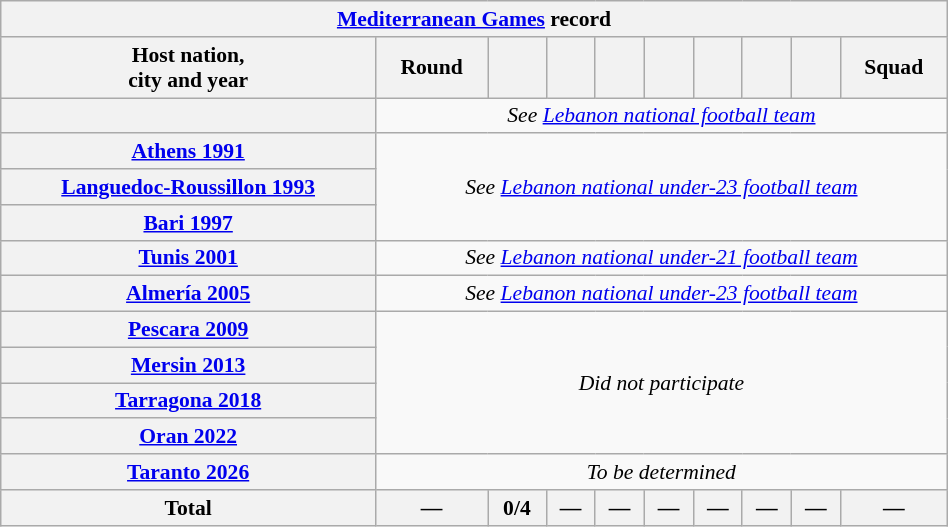<table class="wikitable plainrowheaders" style="min-width:50%; font-size:90%; text-align:center;">
<tr>
<th colspan=10 style="width:80px;"><a href='#'>Mediterranean Games</a> record</th>
</tr>
<tr>
<th scope="col">Host nation, <br>city and year</th>
<th scope="col">Round</th>
<th scope="col"></th>
<th scope="col"></th>
<th scope="col"></th>
<th scope="col"></th>
<th scope="col"></th>
<th scope="col"></th>
<th scope="col"></th>
<th scope="col">Squad</th>
</tr>
<tr>
<th scope="row"></th>
<td colspan="9"><em>See <a href='#'>Lebanon national football team</a></em></td>
</tr>
<tr>
<th scope="row"> <a href='#'>Athens 1991</a></th>
<td colspan="9" rowspan="3"><em>See <a href='#'>Lebanon national under-23 football team</a></em></td>
</tr>
<tr>
<th scope="row"> <a href='#'>Languedoc-Roussillon 1993</a></th>
</tr>
<tr>
<th scope="row"> <a href='#'>Bari 1997</a></th>
</tr>
<tr>
<th scope="row"> <a href='#'>Tunis 2001</a></th>
<td colspan="9"><em>See <a href='#'>Lebanon national under-21 football team</a></em></td>
</tr>
<tr>
<th scope="row"> <a href='#'>Almería 2005</a></th>
<td colspan="9"><em>See <a href='#'>Lebanon national under-23 football team</a></em></td>
</tr>
<tr>
<th scope="row"> <a href='#'>Pescara 2009</a></th>
<td colspan="9" rowspan="4"><em>Did not participate</em></td>
</tr>
<tr>
<th scope="row"> <a href='#'>Mersin 2013</a></th>
</tr>
<tr>
<th scope="row"> <a href='#'>Tarragona 2018</a></th>
</tr>
<tr>
<th scope="row"> <a href='#'>Oran 2022</a></th>
</tr>
<tr>
<th scope="row"> <a href='#'>Taranto 2026</a></th>
<td colspan="9"><em>To be determined</em></td>
</tr>
<tr>
<th>Total</th>
<th>—</th>
<th>0/4</th>
<th>—</th>
<th>—</th>
<th>—</th>
<th>—</th>
<th>—</th>
<th>—</th>
<th>—</th>
</tr>
</table>
